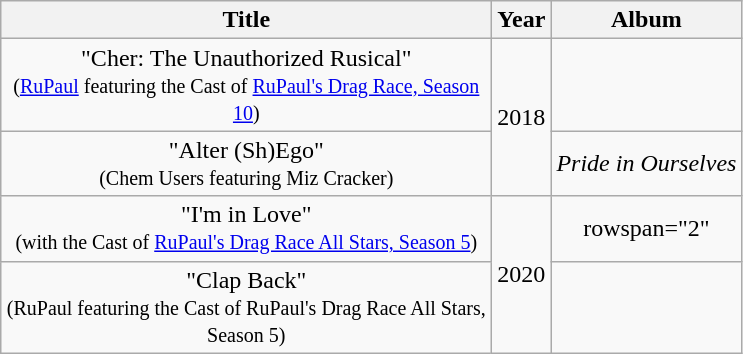<table class="wikitable plainrowheaders" style="text-align:center;">
<tr>
<th style="width:20em;">Title</th>
<th>Year</th>
<th>Album</th>
</tr>
<tr>
<td>"Cher: The Unauthorized Rusical"<br><small>(<a href='#'>RuPaul</a> featuring the Cast of <a href='#'>RuPaul's Drag Race, Season 10</a>)</small></td>
<td rowspan="2">2018</td>
<td></td>
</tr>
<tr>
<td>"Alter (Sh)Ego"<br><small>(Chem Users featuring Miz Cracker)</small></td>
<td><em>Pride in Ourselves</em></td>
</tr>
<tr>
<td>"I'm in Love"<br><small>(with the Cast of <a href='#'>RuPaul's Drag Race All Stars, Season 5</a>)</small></td>
<td rowspan="2">2020</td>
<td>rowspan="2" </td>
</tr>
<tr>
<td>"Clap Back"<br><small>(RuPaul featuring the Cast of RuPaul's Drag Race All Stars, Season 5)</small></td>
</tr>
</table>
